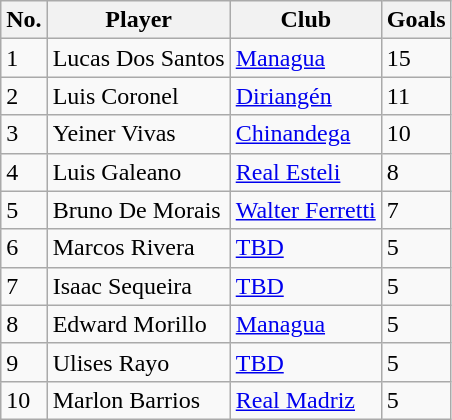<table class="wikitable">
<tr>
<th>No.</th>
<th>Player</th>
<th>Club</th>
<th>Goals</th>
</tr>
<tr>
<td>1</td>
<td> Lucas Dos Santos</td>
<td><a href='#'>Managua</a></td>
<td>15</td>
</tr>
<tr>
<td>2</td>
<td> Luis Coronel</td>
<td><a href='#'>Diriangén</a></td>
<td>11</td>
</tr>
<tr>
<td>3</td>
<td> Yeiner Vivas</td>
<td><a href='#'>Chinandega</a></td>
<td>10</td>
</tr>
<tr>
<td>4</td>
<td> Luis Galeano</td>
<td><a href='#'>Real Esteli</a></td>
<td>8</td>
</tr>
<tr>
<td>5</td>
<td> Bruno De Morais</td>
<td><a href='#'>Walter Ferretti</a></td>
<td>7</td>
</tr>
<tr>
<td>6</td>
<td> Marcos Rivera</td>
<td><a href='#'>TBD</a></td>
<td>5</td>
</tr>
<tr>
<td>7</td>
<td> Isaac Sequeira</td>
<td><a href='#'>TBD</a></td>
<td>5</td>
</tr>
<tr>
<td>8</td>
<td> Edward Morillo</td>
<td><a href='#'>Managua</a></td>
<td>5</td>
</tr>
<tr>
<td>9</td>
<td> Ulises Rayo</td>
<td><a href='#'>TBD</a></td>
<td>5</td>
</tr>
<tr>
<td>10</td>
<td> Marlon Barrios</td>
<td><a href='#'>Real Madriz</a></td>
<td>5</td>
</tr>
</table>
